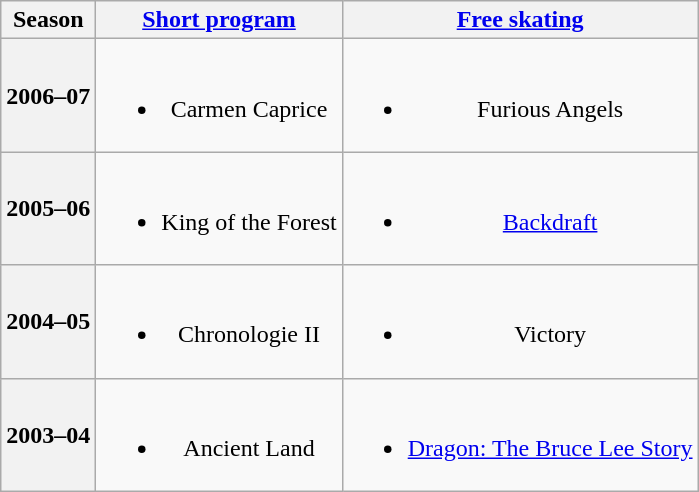<table class=wikitable style=text-align:center>
<tr>
<th>Season</th>
<th><a href='#'>Short program</a></th>
<th><a href='#'>Free skating</a></th>
</tr>
<tr>
<th>2006–07 <br> </th>
<td><br><ul><li>Carmen Caprice</li></ul></td>
<td><br><ul><li>Furious Angels <br></li></ul></td>
</tr>
<tr>
<th>2005–06 <br> </th>
<td><br><ul><li>King of the Forest <br></li></ul></td>
<td><br><ul><li><a href='#'>Backdraft</a> <br></li></ul></td>
</tr>
<tr>
<th>2004–05 <br> </th>
<td><br><ul><li>Chronologie II <br></li></ul></td>
<td><br><ul><li>Victory <br></li></ul></td>
</tr>
<tr>
<th>2003–04 <br> </th>
<td><br><ul><li>Ancient Land <br></li></ul></td>
<td><br><ul><li><a href='#'>Dragon: The Bruce Lee Story</a> <br></li></ul></td>
</tr>
</table>
